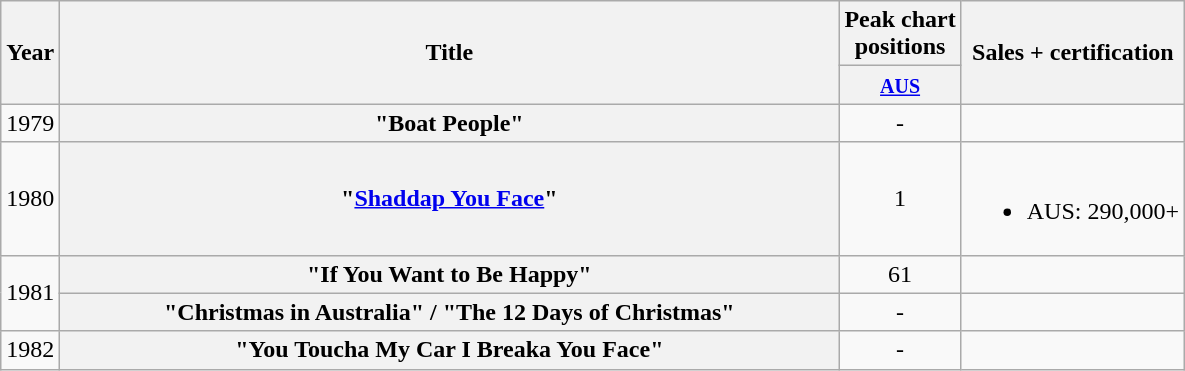<table class="wikitable plainrowheaders" style="text-align:center;" border="1">
<tr>
<th scope="col" rowspan="2">Year</th>
<th scope="col" rowspan="2" style="width:32em;">Title</th>
<th scope="col" colspan="1">Peak chart<br>positions</th>
<th scope="col" rowspan="2">Sales + certification</th>
</tr>
<tr>
<th scope="col" style="text-align:center;"><small><a href='#'>AUS</a></small><br></th>
</tr>
<tr>
<td>1979</td>
<th scope="row">"Boat People"</th>
<td style="text-align:center;">-</td>
<td></td>
</tr>
<tr>
<td>1980</td>
<th scope="row">"<a href='#'>Shaddap You Face</a>"</th>
<td style="text-align:center;">1</td>
<td><br><ul><li>AUS: 290,000+</li></ul></td>
</tr>
<tr>
<td rowspan="2">1981</td>
<th scope="row">"If You Want to Be Happy"</th>
<td style="text-align:center;">61</td>
<td></td>
</tr>
<tr>
<th scope="row">"Christmas in Australia" / "The 12 Days of Christmas"</th>
<td style="text-align:center;">-</td>
<td></td>
</tr>
<tr>
<td>1982</td>
<th scope="row">"You Toucha My Car I Breaka You Face"</th>
<td style="text-align:center;">-</td>
<td></td>
</tr>
</table>
